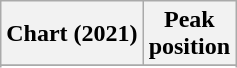<table class="wikitable sortable plainrowheaders" style="text-align:center">
<tr>
<th scope="col">Chart (2021)</th>
<th scope="col">Peak<br>position</th>
</tr>
<tr>
</tr>
<tr>
</tr>
<tr>
</tr>
<tr>
</tr>
<tr>
</tr>
<tr>
</tr>
<tr>
</tr>
<tr>
</tr>
<tr>
</tr>
<tr>
</tr>
</table>
